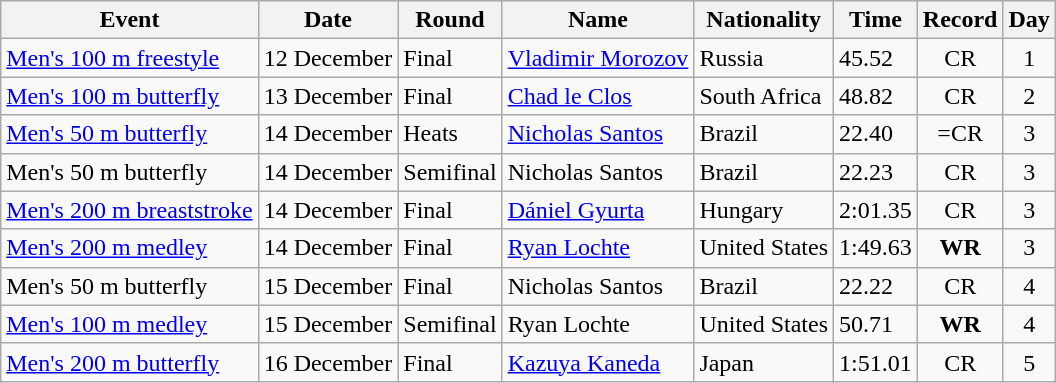<table class="wikitable sortable" border="1">
<tr>
<th scope="col" class="unsortable">Event</th>
<th scope="col">Date</th>
<th scope="col">Round</th>
<th scope="col" class="unsortable">Name</th>
<th scope="col">Nationality</th>
<th scope="col" class="unsortable">Time</th>
<th scope="col">Record</th>
<th scope="col">Day</th>
</tr>
<tr>
<td><a href='#'>Men's 100 m freestyle</a></td>
<td>12 December</td>
<td>Final</td>
<td><a href='#'>Vladimir Morozov</a></td>
<td align=left> Russia</td>
<td>45.52</td>
<td align=center>CR</td>
<td align=center>1</td>
</tr>
<tr>
<td><a href='#'>Men's 100 m butterfly</a></td>
<td>13 December</td>
<td>Final</td>
<td><a href='#'>Chad le Clos</a></td>
<td align=left> South Africa</td>
<td>48.82</td>
<td align=center>CR</td>
<td align=center>2</td>
</tr>
<tr>
<td><a href='#'>Men's 50 m butterfly</a></td>
<td>14 December</td>
<td>Heats</td>
<td><a href='#'>Nicholas Santos</a></td>
<td align=left> Brazil</td>
<td>22.40</td>
<td align=center>=CR</td>
<td align=center>3</td>
</tr>
<tr>
<td>Men's 50 m butterfly</td>
<td>14 December</td>
<td>Semifinal</td>
<td>Nicholas Santos</td>
<td align=left> Brazil</td>
<td>22.23</td>
<td align=center>CR</td>
<td align=center>3</td>
</tr>
<tr>
<td><a href='#'>Men's 200 m breaststroke</a></td>
<td>14 December</td>
<td>Final</td>
<td><a href='#'>Dániel Gyurta</a></td>
<td align=left> Hungary</td>
<td>2:01.35</td>
<td align=center>CR</td>
<td align=center>3</td>
</tr>
<tr>
<td><a href='#'>Men's 200 m medley</a></td>
<td>14 December</td>
<td>Final</td>
<td><a href='#'>Ryan Lochte</a></td>
<td align=left> United States</td>
<td>1:49.63</td>
<td align=center><strong>WR</strong></td>
<td align=center>3</td>
</tr>
<tr>
<td>Men's 50 m butterfly</td>
<td>15 December</td>
<td>Final</td>
<td>Nicholas Santos</td>
<td align=left> Brazil</td>
<td>22.22</td>
<td align=center>CR</td>
<td align=center>4</td>
</tr>
<tr>
<td><a href='#'>Men's 100 m medley</a></td>
<td>15 December</td>
<td>Semifinal</td>
<td>Ryan Lochte</td>
<td align=left> United States</td>
<td>50.71</td>
<td align=center><strong>WR</strong></td>
<td align=center>4</td>
</tr>
<tr>
<td><a href='#'>Men's 200 m butterfly</a></td>
<td>16 December</td>
<td>Final</td>
<td><a href='#'>Kazuya Kaneda</a></td>
<td align=left> Japan</td>
<td>1:51.01</td>
<td align=center>CR</td>
<td align=center>5</td>
</tr>
</table>
